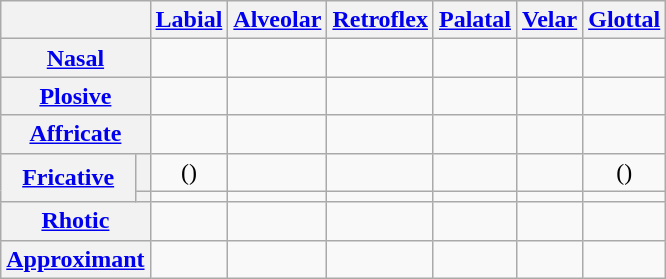<table class="wikitable" style=text-align:center>
<tr>
<th colspan=2></th>
<th><a href='#'>Labial</a></th>
<th><a href='#'>Alveolar</a></th>
<th><a href='#'>Retroflex</a></th>
<th><a href='#'>Palatal</a></th>
<th><a href='#'>Velar</a></th>
<th><a href='#'>Glottal</a></th>
</tr>
<tr>
<th colspan=2><a href='#'>Nasal</a></th>
<td></td>
<td></td>
<td></td>
<td></td>
<td></td>
<td></td>
</tr>
<tr>
<th colspan="2"><a href='#'>Plosive</a></th>
<td></td>
<td></td>
<td></td>
<td></td>
<td></td>
<td></td>
</tr>
<tr>
<th colspan="2"><a href='#'>Affricate</a></th>
<td></td>
<td></td>
<td></td>
<td></td>
<td></td>
<td></td>
</tr>
<tr>
<th rowspan=2><a href='#'>Fricative</a></th>
<th></th>
<td>()</td>
<td></td>
<td></td>
<td></td>
<td></td>
<td>()</td>
</tr>
<tr>
<th></th>
<td></td>
<td></td>
<td></td>
<td></td>
<td></td>
<td></td>
</tr>
<tr>
<th colspan=2><a href='#'>Rhotic</a></th>
<td></td>
<td></td>
<td></td>
<td></td>
<td></td>
<td></td>
</tr>
<tr>
<th colspan=2><a href='#'>Approximant</a></th>
<td></td>
<td></td>
<td></td>
<td></td>
<td></td>
<td></td>
</tr>
</table>
